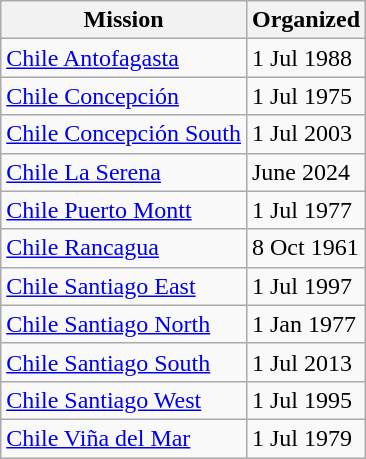<table class="wikitable sortable">
<tr>
<th>Mission</th>
<th data-sort-type=date>Organized</th>
</tr>
<tr>
<td><a href='#'>Chile Antofagasta</a></td>
<td>1 Jul 1988</td>
</tr>
<tr>
<td><a href='#'>Chile Concepción</a></td>
<td>1 Jul 1975</td>
</tr>
<tr>
<td><a href='#'>Chile Concepción South</a></td>
<td>1 Jul 2003</td>
</tr>
<tr>
<td><a href='#'>Chile La Serena</a></td>
<td>June 2024</td>
</tr>
<tr>
<td><a href='#'>Chile Puerto Montt</a></td>
<td>1 Jul 1977</td>
</tr>
<tr>
<td><a href='#'>Chile Rancagua</a></td>
<td>8 Oct 1961</td>
</tr>
<tr>
<td><a href='#'>Chile Santiago East</a></td>
<td>1 Jul 1997</td>
</tr>
<tr>
<td><a href='#'>Chile Santiago North</a></td>
<td>1 Jan 1977</td>
</tr>
<tr>
<td><a href='#'>Chile Santiago South</a></td>
<td>1 Jul 2013</td>
</tr>
<tr>
<td><a href='#'>Chile Santiago West</a></td>
<td>1 Jul 1995</td>
</tr>
<tr>
<td><a href='#'>Chile Viña del Mar</a></td>
<td>1 Jul 1979</td>
</tr>
</table>
